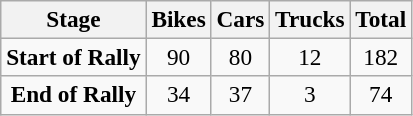<table class="wikitable" style="font-size:97%; width=15%; text-align:center">
<tr>
<th>Stage</th>
<th>Bikes</th>
<th>Cars</th>
<th>Trucks</th>
<th>Total</th>
</tr>
<tr>
<td><strong>Start of Rally</strong></td>
<td>90</td>
<td>80</td>
<td>12</td>
<td>182</td>
</tr>
<tr>
<td><strong>End of Rally</strong></td>
<td>34</td>
<td>37</td>
<td>3</td>
<td>74</td>
</tr>
</table>
